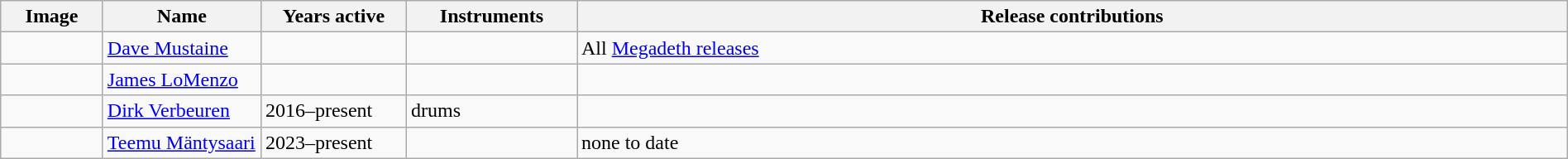<table class="wikitable" border="1" width=100%>
<tr>
<th width="75">Image</th>
<th width="120">Name</th>
<th width="110">Years active</th>
<th width="130">Instruments</th>
<th>Release contributions</th>
</tr>
<tr>
<td></td>
<td><a href='#'>Dave Mustaine</a></td>
<td></td>
<td></td>
<td>All <a href='#'>Megadeth releases</a></td>
</tr>
<tr>
<td></td>
<td><a href='#'>James LoMenzo</a></td>
<td></td>
<td></td>
<td></td>
</tr>
<tr>
<td></td>
<td><a href='#'>Dirk Verbeuren</a></td>
<td>2016–present </td>
<td>drums</td>
<td></td>
</tr>
<tr>
<td></td>
<td><a href='#'>Teemu Mäntysaari</a></td>
<td>2023–present </td>
<td></td>
<td>none to date</td>
</tr>
</table>
